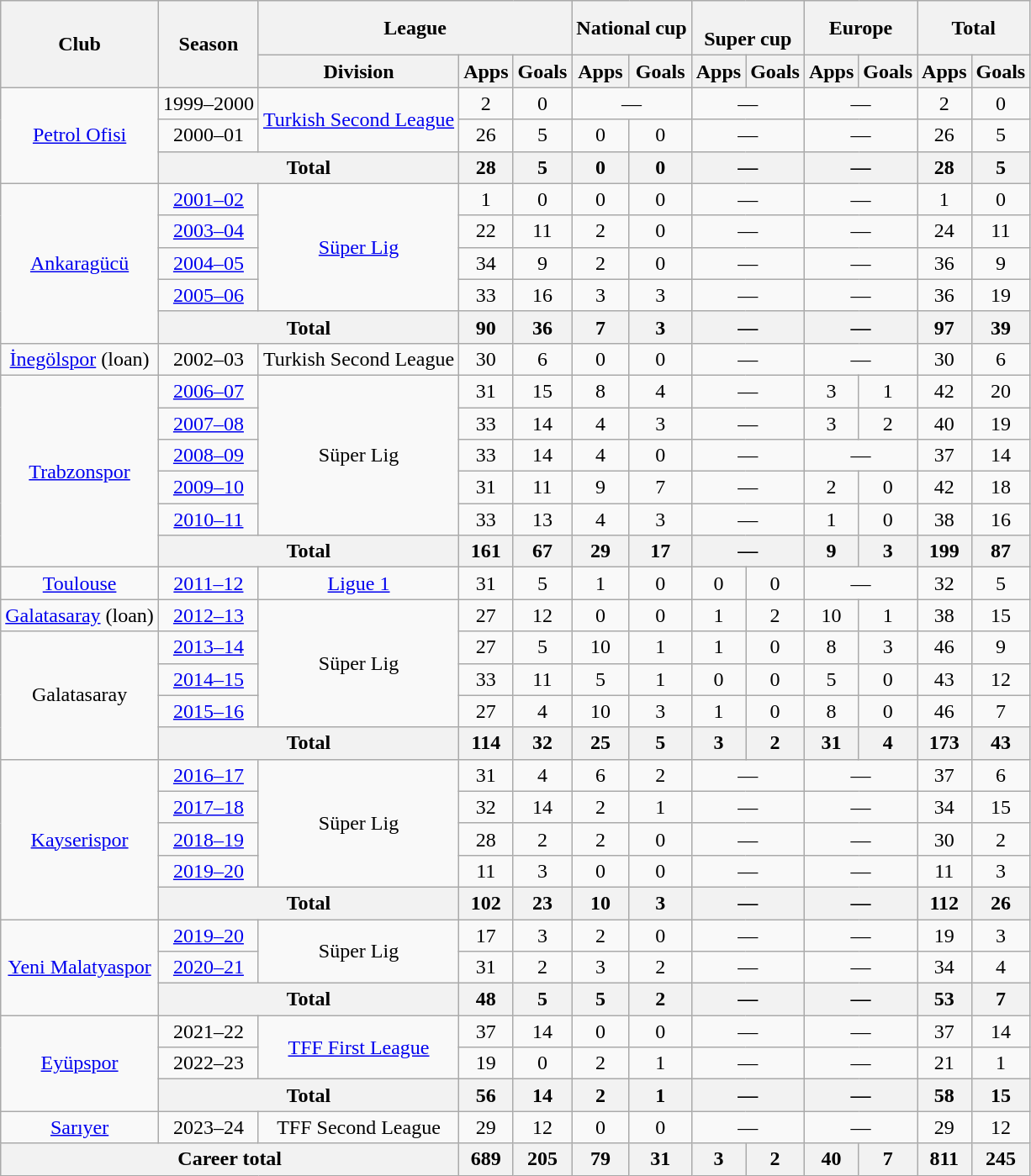<table class="wikitable" style="text-align: center">
<tr>
<th rowspan="2">Club</th>
<th rowspan="2">Season</th>
<th colspan="3">League</th>
<th colspan="2">National cup</th>
<th colspan="2"><br>Super cup</th>
<th colspan="2">Europe</th>
<th colspan="2">Total</th>
</tr>
<tr>
<th>Division</th>
<th>Apps</th>
<th>Goals</th>
<th>Apps</th>
<th>Goals</th>
<th>Apps</th>
<th>Goals</th>
<th>Apps</th>
<th>Goals</th>
<th>Apps</th>
<th>Goals</th>
</tr>
<tr>
<td rowspan="3"><a href='#'>Petrol Ofisi</a></td>
<td>1999–2000</td>
<td rowspan="2"><a href='#'>Turkish Second League</a></td>
<td>2</td>
<td>0</td>
<td colspan="2">—</td>
<td colspan="2">—</td>
<td colspan="2">—</td>
<td>2</td>
<td>0</td>
</tr>
<tr>
<td>2000–01</td>
<td>26</td>
<td>5</td>
<td>0</td>
<td>0</td>
<td colspan="2">—</td>
<td colspan="2">—</td>
<td>26</td>
<td>5</td>
</tr>
<tr>
<th colspan="2">Total</th>
<th>28</th>
<th>5</th>
<th>0</th>
<th>0</th>
<th colspan="2">—</th>
<th colspan="2">—</th>
<th>28</th>
<th>5</th>
</tr>
<tr>
<td rowspan="5"><a href='#'>Ankaragücü</a></td>
<td><a href='#'>2001–02</a></td>
<td rowspan="4"><a href='#'>Süper Lig</a></td>
<td>1</td>
<td>0</td>
<td>0</td>
<td>0</td>
<td colspan="2">—</td>
<td colspan="2">—</td>
<td>1</td>
<td>0</td>
</tr>
<tr>
<td><a href='#'>2003–04</a></td>
<td>22</td>
<td>11</td>
<td>2</td>
<td>0</td>
<td colspan="2">—</td>
<td colspan="2">—</td>
<td>24</td>
<td>11</td>
</tr>
<tr>
<td><a href='#'>2004–05</a></td>
<td>34</td>
<td>9</td>
<td>2</td>
<td>0</td>
<td colspan="2">—</td>
<td colspan="2">—</td>
<td>36</td>
<td>9</td>
</tr>
<tr>
<td><a href='#'>2005–06</a></td>
<td>33</td>
<td>16</td>
<td>3</td>
<td>3</td>
<td colspan="2">—</td>
<td colspan="2">—</td>
<td>36</td>
<td>19</td>
</tr>
<tr>
<th colspan="2">Total</th>
<th>90</th>
<th>36</th>
<th>7</th>
<th>3</th>
<th colspan="2">—</th>
<th colspan="2">—</th>
<th>97</th>
<th>39</th>
</tr>
<tr>
<td><a href='#'>İnegölspor</a> (loan)</td>
<td>2002–03</td>
<td>Turkish Second League</td>
<td>30</td>
<td>6</td>
<td>0</td>
<td>0</td>
<td colspan="2">—</td>
<td colspan="2">—</td>
<td>30</td>
<td>6</td>
</tr>
<tr>
<td rowspan="6"><a href='#'>Trabzonspor</a></td>
<td><a href='#'>2006–07</a></td>
<td rowspan="5">Süper Lig</td>
<td>31</td>
<td>15</td>
<td>8</td>
<td>4</td>
<td colspan="2">—</td>
<td>3</td>
<td>1</td>
<td>42</td>
<td>20</td>
</tr>
<tr>
<td><a href='#'>2007–08</a></td>
<td>33</td>
<td>14</td>
<td>4</td>
<td>3</td>
<td colspan="2">—</td>
<td>3</td>
<td>2</td>
<td>40</td>
<td>19</td>
</tr>
<tr>
<td><a href='#'>2008–09</a></td>
<td>33</td>
<td>14</td>
<td>4</td>
<td>0</td>
<td colspan="2">—</td>
<td colspan="2">—</td>
<td>37</td>
<td>14</td>
</tr>
<tr>
<td><a href='#'>2009–10</a></td>
<td>31</td>
<td>11</td>
<td>9</td>
<td>7</td>
<td colspan="2">—</td>
<td>2</td>
<td>0</td>
<td>42</td>
<td>18</td>
</tr>
<tr>
<td><a href='#'>2010–11</a></td>
<td>33</td>
<td>13</td>
<td>4</td>
<td>3</td>
<td colspan="2">—</td>
<td>1</td>
<td>0</td>
<td>38</td>
<td>16</td>
</tr>
<tr>
<th colspan="2">Total</th>
<th>161</th>
<th>67</th>
<th>29</th>
<th>17</th>
<th colspan="2">—</th>
<th>9</th>
<th>3</th>
<th>199</th>
<th>87</th>
</tr>
<tr>
<td><a href='#'>Toulouse</a></td>
<td><a href='#'>2011–12</a></td>
<td><a href='#'>Ligue 1</a></td>
<td>31</td>
<td>5</td>
<td>1</td>
<td>0</td>
<td>0</td>
<td>0</td>
<td colspan="2">—</td>
<td>32</td>
<td>5</td>
</tr>
<tr>
<td><a href='#'>Galatasaray</a> (loan)</td>
<td><a href='#'>2012–13</a></td>
<td rowspan="4">Süper Lig</td>
<td>27</td>
<td>12</td>
<td>0</td>
<td>0</td>
<td>1</td>
<td>2</td>
<td>10</td>
<td>1</td>
<td>38</td>
<td>15</td>
</tr>
<tr>
<td rowspan="4">Galatasaray</td>
<td><a href='#'>2013–14</a></td>
<td>27</td>
<td>5</td>
<td>10</td>
<td>1</td>
<td>1</td>
<td>0</td>
<td>8</td>
<td>3</td>
<td>46</td>
<td>9</td>
</tr>
<tr>
<td><a href='#'>2014–15</a></td>
<td>33</td>
<td>11</td>
<td>5</td>
<td>1</td>
<td>0</td>
<td>0</td>
<td>5</td>
<td>0</td>
<td>43</td>
<td>12</td>
</tr>
<tr>
<td><a href='#'>2015–16</a></td>
<td>27</td>
<td>4</td>
<td>10</td>
<td>3</td>
<td>1</td>
<td>0</td>
<td>8</td>
<td>0</td>
<td>46</td>
<td>7</td>
</tr>
<tr>
<th colspan="2">Total</th>
<th>114</th>
<th>32</th>
<th>25</th>
<th>5</th>
<th>3</th>
<th>2</th>
<th>31</th>
<th>4</th>
<th>173</th>
<th>43</th>
</tr>
<tr>
<td rowspan="5"><a href='#'>Kayserispor</a></td>
<td><a href='#'>2016–17</a></td>
<td rowspan="4">Süper Lig</td>
<td>31</td>
<td>4</td>
<td>6</td>
<td>2</td>
<td colspan="2">—</td>
<td colspan="2">—</td>
<td>37</td>
<td>6</td>
</tr>
<tr>
<td><a href='#'>2017–18</a></td>
<td>32</td>
<td>14</td>
<td>2</td>
<td>1</td>
<td colspan="2">—</td>
<td colspan="2">—</td>
<td>34</td>
<td>15</td>
</tr>
<tr>
<td><a href='#'>2018–19</a></td>
<td>28</td>
<td>2</td>
<td>2</td>
<td>0</td>
<td colspan="2">—</td>
<td colspan="2">—</td>
<td>30</td>
<td>2</td>
</tr>
<tr>
<td><a href='#'>2019–20</a></td>
<td>11</td>
<td>3</td>
<td>0</td>
<td>0</td>
<td colspan="2">—</td>
<td colspan="2">—</td>
<td>11</td>
<td>3</td>
</tr>
<tr>
<th colspan="2">Total</th>
<th>102</th>
<th>23</th>
<th>10</th>
<th>3</th>
<th colspan="2">—</th>
<th colspan="2">—</th>
<th>112</th>
<th>26</th>
</tr>
<tr>
<td rowspan="3"><a href='#'>Yeni Malatyaspor</a></td>
<td><a href='#'>2019–20</a></td>
<td rowspan="2">Süper Lig</td>
<td>17</td>
<td>3</td>
<td>2</td>
<td>0</td>
<td colspan="2">—</td>
<td colspan="2">—</td>
<td>19</td>
<td>3</td>
</tr>
<tr>
<td><a href='#'>2020–21</a></td>
<td>31</td>
<td>2</td>
<td>3</td>
<td>2</td>
<td colspan="2">—</td>
<td colspan="2">—</td>
<td>34</td>
<td>4</td>
</tr>
<tr>
<th colspan="2">Total</th>
<th>48</th>
<th>5</th>
<th>5</th>
<th>2</th>
<th colspan="2">—</th>
<th colspan="2">—</th>
<th>53</th>
<th>7</th>
</tr>
<tr>
<td rowspan="3"><a href='#'>Eyüpspor</a></td>
<td>2021–22</td>
<td rowspan="2"><a href='#'>TFF First League</a></td>
<td>37</td>
<td>14</td>
<td>0</td>
<td>0</td>
<td colspan="2">—</td>
<td colspan="2">—</td>
<td>37</td>
<td>14</td>
</tr>
<tr>
<td>2022–23</td>
<td>19</td>
<td>0</td>
<td>2</td>
<td>1</td>
<td colspan="2">—</td>
<td colspan="2">—</td>
<td>21</td>
<td>1</td>
</tr>
<tr>
<th colspan="2">Total</th>
<th>56</th>
<th>14</th>
<th>2</th>
<th>1</th>
<th colspan="2">—</th>
<th colspan="2">—</th>
<th>58</th>
<th>15</th>
</tr>
<tr>
<td><a href='#'>Sarıyer</a></td>
<td>2023–24</td>
<td>TFF Second League</td>
<td>29</td>
<td>12</td>
<td>0</td>
<td>0</td>
<td colspan="2">—</td>
<td colspan="2">—</td>
<td>29</td>
<td>12</td>
</tr>
<tr>
<th colspan="3">Career total</th>
<th>689</th>
<th>205</th>
<th>79</th>
<th>31</th>
<th>3</th>
<th>2</th>
<th>40</th>
<th>7</th>
<th>811</th>
<th>245</th>
</tr>
</table>
